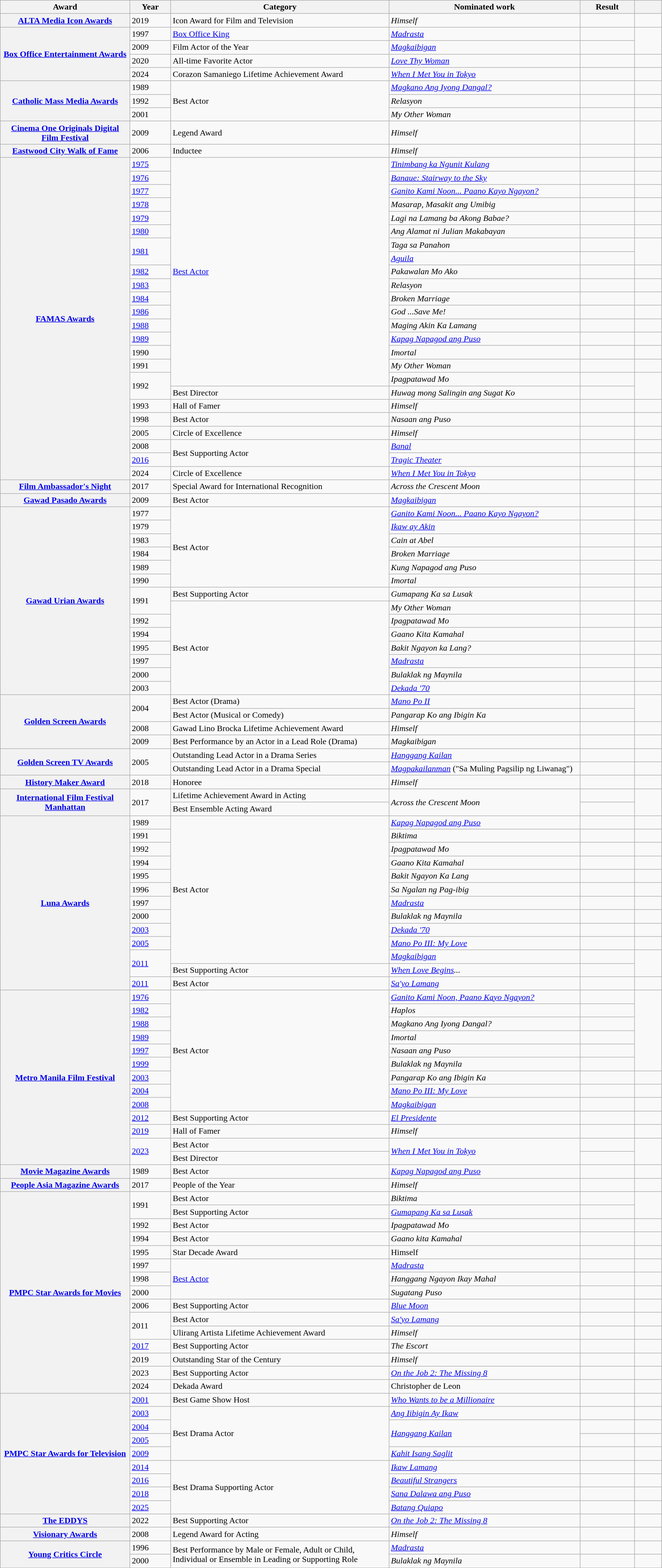<table class="wikitable sortable plainrowheaders" style="width:99%;">
<tr>
<th scope="col" style="width:19%;">Award</th>
<th scope="col" style="width:6%;">Year</th>
<th scope="col" style="width:32%;">Category</th>
<th scope="col" style="width:28%;">Nominated work</th>
<th scope="col" style="width:8%;">Result</th>
<th scope="col" style="width:4%;" class="unsortable"></th>
</tr>
<tr>
<th scope="rowgroup"><a href='#'>ALTA Media Icon Awards</a></th>
<td>2019</td>
<td>Icon Award for Film and Television</td>
<td><em>Himself</em></td>
<td></td>
<td></td>
</tr>
<tr>
<th rowspan="4" scope="rowgroup"><a href='#'>Box Office Entertainment Awards</a></th>
<td>1997</td>
<td><a href='#'>Box Office King</a></td>
<td><em><a href='#'>Madrasta</a></em></td>
<td></td>
<td rowspan="2"></td>
</tr>
<tr>
<td>2009</td>
<td>Film Actor of the Year</td>
<td><em><a href='#'>Magkaibigan</a></em></td>
<td></td>
</tr>
<tr>
<td>2020</td>
<td>All-time Favorite Actor</td>
<td><em><a href='#'>Love Thy Woman</a></em></td>
<td></td>
<td></td>
</tr>
<tr>
<td>2024</td>
<td>Corazon Samaniego Lifetime Achievement Award</td>
<td><em><a href='#'>When I Met You in Tokyo</a></em></td>
<td></td>
<td></td>
</tr>
<tr>
<th scope="rowgroup" rowspan="3"><a href='#'>Catholic Mass Media Awards</a></th>
<td>1989</td>
<td rowspan="3">Best Actor</td>
<td><em><a href='#'>Magkano Ang Iyong Dangal?</a></em></td>
<td></td>
<td></td>
</tr>
<tr>
<td>1992</td>
<td><em>Relasyon</em></td>
<td></td>
<td></td>
</tr>
<tr>
<td>2001</td>
<td><em>My Other Woman</em></td>
<td></td>
<td></td>
</tr>
<tr>
<th scope="rowgroup"><a href='#'>Cinema One Originals Digital Film Festival</a></th>
<td>2009</td>
<td>Legend Award</td>
<td><em>Himself</em></td>
<td></td>
<td></td>
</tr>
<tr>
<th scope="rowgroup"><a href='#'>Eastwood City Walk of Fame</a></th>
<td>2006</td>
<td>Inductee</td>
<td><em>Himself</em></td>
<td></td>
<td></td>
</tr>
<tr>
<th rowspan="24" scope="rowgroup"><a href='#'>FAMAS Awards</a></th>
<td><a href='#'>1975</a></td>
<td rowspan="17"><a href='#'>Best Actor</a></td>
<td><em><a href='#'>Tinimbang ka Ngunit Kulang</a></em></td>
<td></td>
<td></td>
</tr>
<tr>
<td><a href='#'>1976</a></td>
<td><em><a href='#'>Banaue: Stairway to the Sky</a></em></td>
<td></td>
<td></td>
</tr>
<tr>
<td><a href='#'>1977</a></td>
<td><em><a href='#'>Ganito Kami Noon... Paano Kayo Ngayon?</a></em></td>
<td></td>
<td></td>
</tr>
<tr>
<td><a href='#'>1978</a></td>
<td><em>Masarap, Masakit ang Umibig</em></td>
<td></td>
<td></td>
</tr>
<tr>
<td><a href='#'>1979</a></td>
<td><em>Lagi na Lamang ba Akong Babae?</em></td>
<td></td>
<td></td>
</tr>
<tr>
<td><a href='#'>1980</a></td>
<td><em>Ang Alamat ni Julian Makabayan</em></td>
<td></td>
<td></td>
</tr>
<tr>
<td rowspan="2"><a href='#'>1981</a></td>
<td><em>Taga sa Panahon</em></td>
<td></td>
<td rowspan="2"></td>
</tr>
<tr>
<td><em><a href='#'>Aguila</a></em></td>
<td></td>
</tr>
<tr>
<td><a href='#'>1982</a></td>
<td><em>Pakawalan Mo Ako</em></td>
<td></td>
<td></td>
</tr>
<tr>
<td><a href='#'>1983</a></td>
<td><em>Relasyon</em></td>
<td></td>
<td></td>
</tr>
<tr>
<td><a href='#'>1984</a></td>
<td><em>Broken Marriage</em></td>
<td></td>
<td></td>
</tr>
<tr>
<td><a href='#'>1986</a></td>
<td><em>God ...Save Me!</em></td>
<td></td>
<td></td>
</tr>
<tr>
<td><a href='#'>1988</a></td>
<td><em>Maging Akin Ka Lamang</em></td>
<td></td>
<td></td>
</tr>
<tr>
<td><a href='#'>1989</a></td>
<td><em><a href='#'>Kapag Napagod ang Puso</a></em></td>
<td></td>
<td></td>
</tr>
<tr>
<td>1990</td>
<td><em>Imortal</em></td>
<td></td>
<td></td>
</tr>
<tr>
<td>1991</td>
<td><em>My Other Woman</em></td>
<td></td>
<td></td>
</tr>
<tr>
<td rowspan="2">1992</td>
<td><em>Ipagpatawad Mo</em></td>
<td></td>
<td rowspan="2"></td>
</tr>
<tr>
<td>Best Director</td>
<td><em>Huwag mong Salingin ang Sugat Ko</em></td>
<td></td>
</tr>
<tr>
<td>1993</td>
<td>Hall of Famer </td>
<td><em>Himself</em></td>
<td></td>
<td></td>
</tr>
<tr>
<td>1998</td>
<td>Best Actor</td>
<td><em>Nasaan ang Puso</em></td>
<td></td>
<td></td>
</tr>
<tr>
<td>2005</td>
<td>Circle of Excellence</td>
<td><em>Himself</em></td>
<td></td>
<td></td>
</tr>
<tr>
<td>2008</td>
<td rowspan="2">Best Supporting Actor</td>
<td><em><a href='#'>Banal</a></em></td>
<td></td>
<td></td>
</tr>
<tr>
<td><a href='#'>2016</a></td>
<td><em><a href='#'>Tragic Theater</a></em></td>
<td></td>
<td></td>
</tr>
<tr>
<td>2024</td>
<td>Circle of Excellence</td>
<td><em><a href='#'>When I Met You in Tokyo</a></em></td>
<td></td>
<td></td>
</tr>
<tr>
<th scope="rowgroup"><a href='#'>Film Ambassador's Night</a></th>
<td>2017</td>
<td>Special Award for International Recognition </td>
<td><em>Across the Crescent Moon</em></td>
<td></td>
<td></td>
</tr>
<tr>
<th scope="rowgroup"><a href='#'>Gawad Pasado Awards</a></th>
<td>2009</td>
<td>Best Actor</td>
<td><em><a href='#'>Magkaibigan</a></em></td>
<td></td>
<td></td>
</tr>
<tr>
<th scope="rowgroup" rowspan="14"><a href='#'>Gawad Urian Awards</a></th>
<td>1977</td>
<td rowspan="6">Best Actor</td>
<td><em><a href='#'>Ganito Kami Noon... Paano Kayo Ngayon?</a></em></td>
<td></td>
<td></td>
</tr>
<tr>
<td>1979</td>
<td><em><a href='#'>Ikaw ay Akin</a></em></td>
<td></td>
<td></td>
</tr>
<tr>
<td>1983</td>
<td><em>Cain at Abel</em></td>
<td></td>
<td></td>
</tr>
<tr>
<td>1984</td>
<td><em>Broken Marriage</em></td>
<td></td>
<td></td>
</tr>
<tr>
<td>1989</td>
<td><em>Kung Napagod ang Puso</em></td>
<td></td>
<td></td>
</tr>
<tr>
<td>1990</td>
<td><em>Imortal</em></td>
<td></td>
<td></td>
</tr>
<tr>
<td rowspan="2">1991</td>
<td>Best Supporting Actor</td>
<td><em>Gumapang Ka sa Lusak</em></td>
<td></td>
<td></td>
</tr>
<tr>
<td rowspan="7">Best Actor</td>
<td><em>My Other Woman</em></td>
<td></td>
<td></td>
</tr>
<tr>
<td>1992</td>
<td><em>Ipagpatawad Mo</em></td>
<td></td>
<td></td>
</tr>
<tr>
<td>1994</td>
<td><em>Gaano Kita Kamahal</em></td>
<td></td>
<td></td>
</tr>
<tr>
<td>1995</td>
<td><em>Bakit Ngayon ka Lang?</em></td>
<td></td>
<td></td>
</tr>
<tr>
<td>1997</td>
<td><em><a href='#'>Madrasta</a></em></td>
<td></td>
<td></td>
</tr>
<tr>
<td>2000</td>
<td><em>Bulaklak ng Maynila</em></td>
<td></td>
<td></td>
</tr>
<tr>
<td>2003</td>
<td><em><a href='#'>Dekada '70</a></em></td>
<td></td>
<td></td>
</tr>
<tr>
<th scope="rowgroup" rowspan="4"><a href='#'>Golden Screen Awards</a></th>
<td rowspan="2">2004</td>
<td>Best Actor (Drama)</td>
<td><em><a href='#'>Mano Po II</a></em></td>
<td></td>
<td rowspan="2"></td>
</tr>
<tr>
<td>Best Actor (Musical or Comedy)</td>
<td><em>Pangarap Ko ang Ibigin Ka</em></td>
<td></td>
</tr>
<tr>
<td>2008</td>
<td>Gawad Lino Brocka Lifetime Achievement Award</td>
<td><em>Himself</em></td>
<td></td>
<td></td>
</tr>
<tr>
<td>2009</td>
<td>Best Performance by an Actor in a Lead Role (Drama)</td>
<td><em>Magkaibigan</em></td>
<td></td>
<td></td>
</tr>
<tr>
<th scope="rowgroup" rowspan="2"><a href='#'>Golden Screen TV Awards</a></th>
<td rowspan="2">2005</td>
<td>Outstanding Lead Actor in a Drama Series</td>
<td><em><a href='#'>Hanggang Kailan</a></em></td>
<td></td>
<td></td>
</tr>
<tr>
<td>Outstanding Lead Actor in a Drama Special</td>
<td><em><a href='#'>Magpakailanman</a></em> ("Sa Muling Pagsilip ng Liwanag")</td>
<td></td>
<td></td>
</tr>
<tr>
<th scope="rowgroup"><a href='#'>History Maker Award</a></th>
<td>2018</td>
<td>Honoree</td>
<td><em>Himself</em></td>
<td></td>
<td></td>
</tr>
<tr>
<th scope="rowgroup" rowspan="2"><a href='#'>International Film Festival Manhattan</a></th>
<td rowspan="2">2017</td>
<td>Lifetime Achievement Award in Acting</td>
<td rowspan="2"><em>Across the Crescent Moon</em></td>
<td></td>
<td rowspan="2"></td>
</tr>
<tr>
<td>Best Ensemble Acting Award </td>
<td></td>
</tr>
<tr>
<th scope="rowgroup" rowspan="13"><a href='#'>Luna Awards</a></th>
<td>1989</td>
<td rowspan="11">Best Actor</td>
<td><em><a href='#'>Kapag Napagod ang Puso</a></em></td>
<td></td>
<td></td>
</tr>
<tr>
<td>1991</td>
<td><em>Biktima</em></td>
<td></td>
<td></td>
</tr>
<tr>
<td>1992</td>
<td><em>Ipagpatawad Mo</em></td>
<td></td>
<td></td>
</tr>
<tr>
<td>1994</td>
<td><em>Gaano Kita Kamahal</em></td>
<td></td>
<td></td>
</tr>
<tr>
<td>1995</td>
<td><em>Bakit Ngayon Ka Lang</em></td>
<td></td>
<td></td>
</tr>
<tr>
<td>1996</td>
<td><em>Sa Ngalan ng Pag-ibig</em></td>
<td></td>
<td></td>
</tr>
<tr>
<td>1997</td>
<td><em><a href='#'>Madrasta</a></em></td>
<td></td>
<td></td>
</tr>
<tr>
<td>2000</td>
<td><em>Bulaklak ng Maynila</em></td>
<td></td>
<td></td>
</tr>
<tr>
<td><a href='#'>2003</a></td>
<td><em><a href='#'>Dekada '70</a></em></td>
<td></td>
<td></td>
</tr>
<tr>
<td><a href='#'>2005</a></td>
<td><em><a href='#'>Mano Po III: My Love</a></em></td>
<td></td>
<td></td>
</tr>
<tr>
<td rowspan="2"><a href='#'>2011</a> </td>
<td><em><a href='#'>Magkaibigan</a></em></td>
<td></td>
<td rowspan="2"></td>
</tr>
<tr>
<td>Best Supporting Actor</td>
<td><em><a href='#'>When Love Begins</a>...</em></td>
<td></td>
</tr>
<tr>
<td><a href='#'>2011</a></td>
<td>Best Actor</td>
<td><em><a href='#'>Sa'yo Lamang</a></em></td>
<td></td>
<td></td>
</tr>
<tr>
<th scope="rowgroup" rowspan="13"><a href='#'>Metro Manila Film Festival</a></th>
<td><a href='#'>1976</a></td>
<td rowspan="9">Best Actor</td>
<td><em><a href='#'>Ganito Kami Noon, Paano Kayo Ngayon?</a></em></td>
<td></td>
<td rowspan="6"></td>
</tr>
<tr>
<td><a href='#'>1982</a></td>
<td><em>Haplos</em></td>
<td></td>
</tr>
<tr>
<td><a href='#'>1988</a></td>
<td><em>Magkano Ang Iyong Dangal?</em></td>
<td></td>
</tr>
<tr>
<td><a href='#'>1989</a></td>
<td><em>Imortal</em></td>
<td></td>
</tr>
<tr>
<td><a href='#'>1997</a></td>
<td><em>Nasaan ang Puso</em></td>
<td></td>
</tr>
<tr>
<td><a href='#'>1999</a></td>
<td><em>Bulaklak ng Maynila</em></td>
<td></td>
</tr>
<tr>
<td><a href='#'>2003</a></td>
<td><em>Pangarap Ko ang Ibigin Ka</em></td>
<td></td>
<td></td>
</tr>
<tr>
<td><a href='#'>2004</a></td>
<td><em><a href='#'>Mano Po III: My Love</a></em></td>
<td></td>
<td></td>
</tr>
<tr>
<td><a href='#'>2008</a></td>
<td><em><a href='#'>Magkaibigan</a></em></td>
<td></td>
<td></td>
</tr>
<tr>
<td><a href='#'>2012</a></td>
<td>Best Supporting Actor</td>
<td><em><a href='#'>El Presidente</a></em></td>
<td></td>
<td></td>
</tr>
<tr>
<td><a href='#'>2019</a></td>
<td>Hall of Famer </td>
<td><em>Himself</em></td>
<td></td>
<td></td>
</tr>
<tr>
<td rowspan="2"><a href='#'>2023</a></td>
<td>Best Actor</td>
<td rowspan="2"><em><a href='#'>When I Met You in Tokyo</a></em></td>
<td></td>
<td rowspan="2"></td>
</tr>
<tr>
<td>Best Director</td>
<td></td>
</tr>
<tr>
<th scope="rowgroup"><a href='#'>Movie Magazine Awards</a></th>
<td>1989</td>
<td>Best Actor</td>
<td><em><a href='#'>Kapag Napagod ang Puso</a></em></td>
<td></td>
<td></td>
</tr>
<tr>
<th scope="rowgroup"><a href='#'>People Asia Magazine Awards</a></th>
<td>2017</td>
<td>People of the Year</td>
<td><em>Himself</em></td>
<td></td>
<td></td>
</tr>
<tr>
<th scope="rowgroup" rowspan="15"><a href='#'>PMPC Star Awards for Movies</a></th>
<td rowspan="2">1991</td>
<td>Best Actor</td>
<td><em>Biktima</em></td>
<td></td>
<td rowspan="2"></td>
</tr>
<tr>
<td>Best Supporting Actor</td>
<td><em><a href='#'>Gumapang Ka sa Lusak</a></em></td>
<td></td>
</tr>
<tr>
<td>1992</td>
<td>Best Actor</td>
<td><em>Ipagpatawad Mo</em></td>
<td></td>
<td></td>
</tr>
<tr>
<td>1994</td>
<td>Best Actor </td>
<td><em>Gaano kita Kamahal</em></td>
<td></td>
<td></td>
</tr>
<tr>
<td>1995</td>
<td>Star Decade Award </td>
<td>Himself</td>
<td></td>
<td></td>
</tr>
<tr>
<td>1997</td>
<td rowspan="3"><a href='#'>Best Actor</a></td>
<td><em><a href='#'>Madrasta</a></em></td>
<td></td>
<td></td>
</tr>
<tr>
<td>1998</td>
<td><em>Hanggang Ngayon Ikay Mahal</em></td>
<td></td>
<td></td>
</tr>
<tr>
<td>2000</td>
<td><em>Sugatang Puso</em></td>
<td></td>
<td></td>
</tr>
<tr>
<td>2006</td>
<td>Best Supporting Actor</td>
<td><em><a href='#'>Blue Moon</a></em></td>
<td></td>
<td></td>
</tr>
<tr>
<td rowspan="2">2011</td>
<td>Best Actor</td>
<td><em><a href='#'>Sa'yo Lamang</a></em></td>
<td></td>
<td></td>
</tr>
<tr>
<td>Ulirang Artista Lifetime Achievement Award</td>
<td><em>Himself</em></td>
<td></td>
<td></td>
</tr>
<tr>
<td><a href='#'>2017</a></td>
<td>Best Supporting Actor</td>
<td><em>The Escort</em></td>
<td></td>
<td></td>
</tr>
<tr>
<td>2019</td>
<td>Outstanding Star of the Century</td>
<td><em>Himself</em></td>
<td></td>
<td></td>
</tr>
<tr>
<td>2023</td>
<td>Best Supporting Actor</td>
<td><em><a href='#'>On the Job 2: The Missing 8</a></em></td>
<td></td>
<td></td>
</tr>
<tr>
<td>2024</td>
<td>Dekada Award</td>
<td>Christopher de Leon</td>
<td></td>
<td></td>
</tr>
<tr>
<th rowspan="9" scope="rowgroup"><a href='#'>PMPC Star Awards for Television</a></th>
<td><a href='#'>2001</a></td>
<td>Best Game Show Host</td>
<td><em><a href='#'>Who Wants to be a Millionaire</a></em></td>
<td></td>
<td></td>
</tr>
<tr>
<td><a href='#'>2003</a></td>
<td rowspan="4">Best Drama Actor</td>
<td><em><a href='#'>Ang Iibigin Ay Ikaw</a></em></td>
<td></td>
<td></td>
</tr>
<tr>
<td><a href='#'>2004</a></td>
<td rowspan="2"><em><a href='#'>Hanggang Kailan</a></em></td>
<td></td>
<td></td>
</tr>
<tr>
<td><a href='#'>2005</a></td>
<td></td>
<td></td>
</tr>
<tr>
<td><a href='#'>2009</a></td>
<td><em><a href='#'>Kahit Isang Saglit</a></em></td>
<td></td>
<td></td>
</tr>
<tr>
<td><a href='#'>2014</a></td>
<td rowspan="4">Best Drama Supporting Actor</td>
<td><em><a href='#'>Ikaw Lamang</a></em></td>
<td></td>
<td></td>
</tr>
<tr>
<td><a href='#'>2016</a></td>
<td><em><a href='#'>Beautiful Strangers</a></em></td>
<td></td>
<td></td>
</tr>
<tr>
<td><a href='#'>2018</a></td>
<td><em><a href='#'>Sana Dalawa ang Puso</a></em></td>
<td></td>
<td></td>
</tr>
<tr>
<td><a href='#'>2025</a></td>
<td><em><a href='#'>Batang Quiapo</a></em></td>
<td></td>
<td></td>
</tr>
<tr>
<th scope="rowgroup"><a href='#'>The EDDYS</a></th>
<td>2022</td>
<td>Best Supporting Actor</td>
<td><em><a href='#'>On the Job 2: The Missing 8</a></em></td>
<td></td>
<td></td>
</tr>
<tr>
<th scope="rowgroup"><a href='#'>Visionary Awards</a></th>
<td>2008</td>
<td>Legend Award for Acting</td>
<td><em>Himself</em></td>
<td></td>
<td></td>
</tr>
<tr>
<th scope="rowgroup" rowspan="2"><a href='#'>Young Critics Circle</a></th>
<td>1996</td>
<td rowspan="2">Best Performance by Male or Female, Adult or Child, Individual or Ensemble in Leading or Supporting Role</td>
<td><em><a href='#'>Madrasta</a></em></td>
<td></td>
<td></td>
</tr>
<tr>
<td>2000</td>
<td><em>Bulaklak ng Maynila</em></td>
<td></td>
<td></td>
</tr>
</table>
